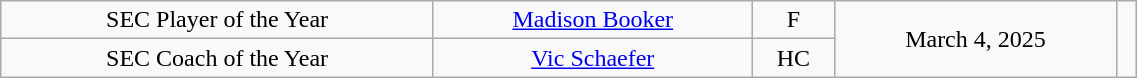<table class="wikitable" style="width: 60%;text-align: center;">
<tr align="center">
<td>SEC Player of the Year</td>
<td><a href='#'>Madison Booker</a></td>
<td>F</td>
<td rowspan="2">March 4, 2025</td>
<td rowspan="2"></td>
</tr>
<tr align="center">
<td>SEC Coach of the Year</td>
<td><a href='#'>Vic Schaefer</a></td>
<td>HC</td>
</tr>
</table>
